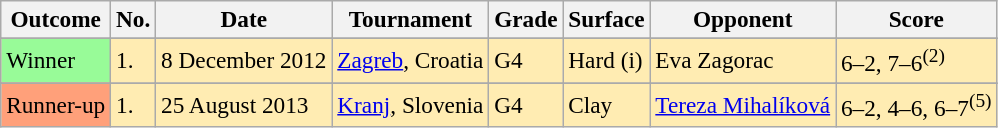<table class="sortable wikitable" style=font-size:97%>
<tr>
<th>Outcome</th>
<th>No.</th>
<th>Date</th>
<th>Tournament</th>
<th>Grade</th>
<th>Surface</th>
<th>Opponent</th>
<th class="unsortable">Score</th>
</tr>
<tr>
</tr>
<tr bgcolor=#ffecb2>
<td bgcolor="98FB98">Winner</td>
<td>1.</td>
<td>8 December 2012</td>
<td><a href='#'>Zagreb</a>, Croatia</td>
<td>G4</td>
<td>Hard (i)</td>
<td> Eva Zagorac</td>
<td>6–2, 7–6<sup>(2)</sup></td>
</tr>
<tr>
</tr>
<tr bgcolor=#ffecb2>
<td style="background:#ffa07a;">Runner-up</td>
<td>1.</td>
<td>25 August 2013</td>
<td><a href='#'>Kranj</a>, Slovenia</td>
<td>G4</td>
<td>Clay</td>
<td> <a href='#'>Tereza Mihalíková</a></td>
<td>6–2, 4–6, 6–7<sup>(5)</sup></td>
</tr>
</table>
